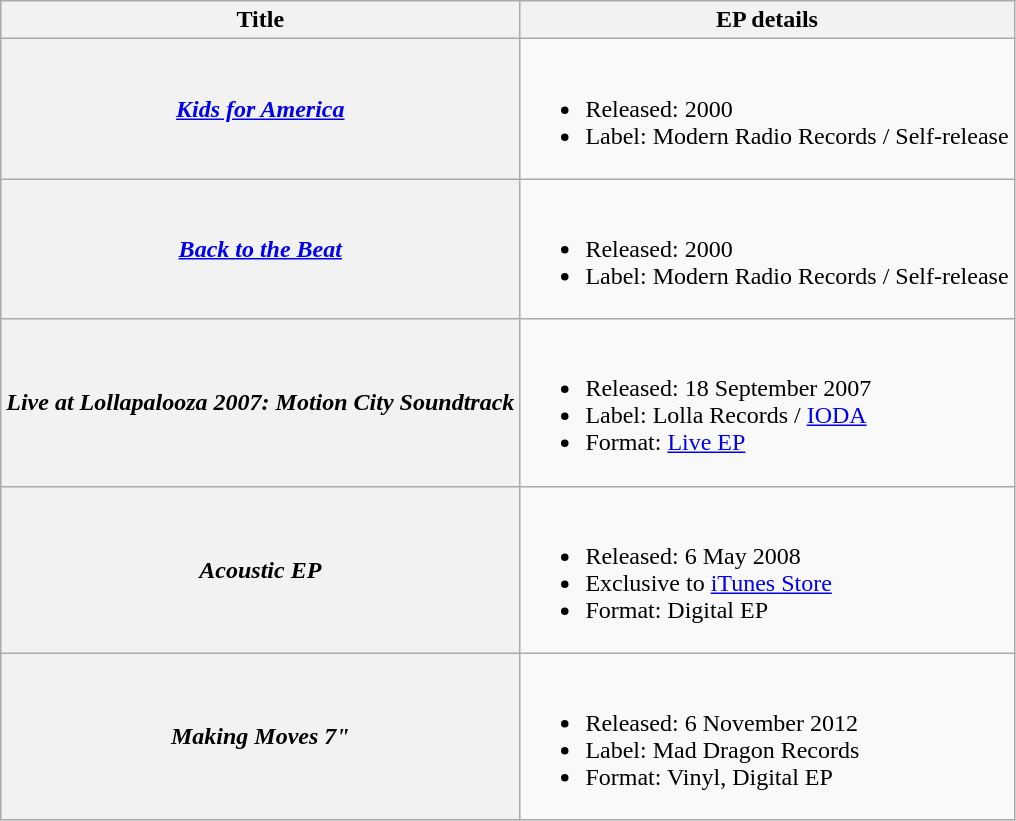<table class="wikitable plainrowheaders">
<tr>
<th>Title</th>
<th>EP details</th>
</tr>
<tr>
<th scope="row"><em><a href='#'>Kids for America</a></em></th>
<td><br><ul><li>Released: 2000</li><li>Label: Modern Radio Records / Self-release</li></ul></td>
</tr>
<tr>
<th scope="row"><a href='#'><em>Back to the Beat</em></a></th>
<td><br><ul><li>Released: 2000</li><li>Label: Modern Radio Records / Self-release</li></ul></td>
</tr>
<tr>
<th scope="row"><em>Live at Lollapalooza 2007: Motion City Soundtrack</em></th>
<td><br><ul><li>Released: 18 September 2007</li><li>Label: Lolla Records / <a href='#'>IODA</a></li><li>Format: <a href='#'>Live EP</a></li></ul></td>
</tr>
<tr>
<th scope="row"><em>Acoustic EP</em></th>
<td><br><ul><li>Released: 6 May 2008</li><li>Exclusive to <a href='#'>iTunes Store</a></li><li>Format: Digital EP</li></ul></td>
</tr>
<tr>
<th scope="row"><em>Making Moves 7"</em></th>
<td><br><ul><li>Released: 6 November 2012</li><li>Label: Mad Dragon Records</li><li>Format: Vinyl, Digital EP</li></ul></td>
</tr>
</table>
